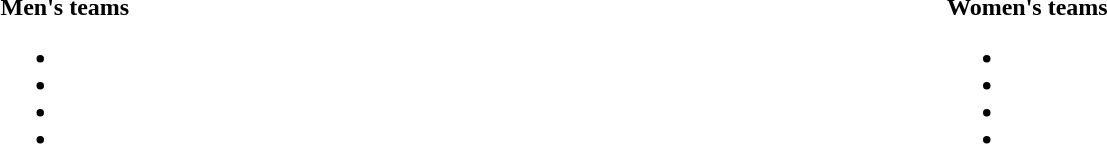<table width="100%">
<tr>
<td width="50%" valign="top" align="left"><br><strong>Men's teams</strong><ul><li></li><li></li><li></li><li></li></ul></td>
<td width="50%" valign="top" align="left"><br><strong>Women's teams</strong><ul><li></li><li></li><li></li><li></li></ul></td>
</tr>
</table>
